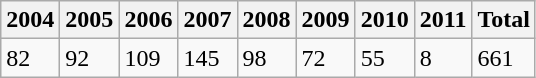<table class="wikitable">
<tr>
<th>2004</th>
<th>2005</th>
<th>2006</th>
<th>2007</th>
<th>2008</th>
<th>2009</th>
<th>2010</th>
<th>2011</th>
<th>Total</th>
</tr>
<tr>
<td>82</td>
<td>92</td>
<td>109</td>
<td>145</td>
<td>98</td>
<td>72</td>
<td>55</td>
<td>8</td>
<td>661</td>
</tr>
</table>
